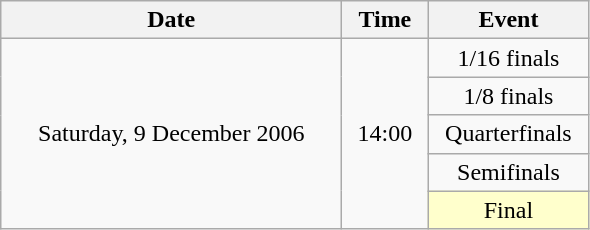<table class = "wikitable" style="text-align:center;">
<tr>
<th width=220>Date</th>
<th width=50>Time</th>
<th width=100>Event</th>
</tr>
<tr>
<td rowspan=5>Saturday, 9 December 2006</td>
<td rowspan=5>14:00</td>
<td>1/16 finals</td>
</tr>
<tr>
<td>1/8 finals</td>
</tr>
<tr>
<td>Quarterfinals</td>
</tr>
<tr>
<td>Semifinals</td>
</tr>
<tr>
<td bgcolor=ffffcc>Final</td>
</tr>
</table>
